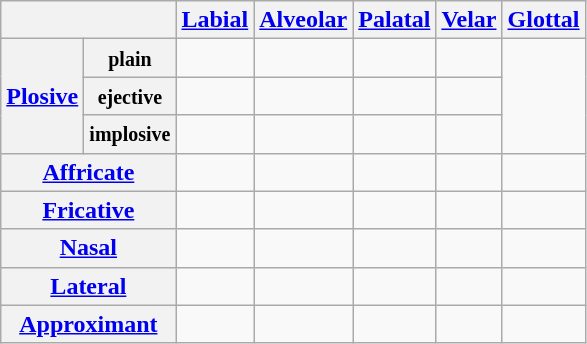<table class="wikitable" style="text-align:center">
<tr>
<th colspan="2"></th>
<th><a href='#'>Labial</a></th>
<th><a href='#'>Alveolar</a></th>
<th><a href='#'>Palatal</a></th>
<th><a href='#'>Velar</a></th>
<th><a href='#'>Glottal</a></th>
</tr>
<tr>
<th rowspan="3"><a href='#'>Plosive</a></th>
<th><small>plain</small></th>
<td></td>
<td></td>
<td></td>
<td></td>
<td rowspan="3"></td>
</tr>
<tr>
<th><small>ejective</small></th>
<td></td>
<td></td>
<td></td>
<td></td>
</tr>
<tr>
<th><small>implosive</small></th>
<td></td>
<td></td>
<td></td>
<td></td>
</tr>
<tr>
<th colspan="2"><a href='#'>Affricate</a></th>
<td></td>
<td></td>
<td></td>
<td></td>
<td></td>
</tr>
<tr>
<th colspan="2"><a href='#'>Fricative</a></th>
<td></td>
<td></td>
<td></td>
<td></td>
<td></td>
</tr>
<tr>
<th colspan="2"><a href='#'>Nasal</a></th>
<td></td>
<td></td>
<td></td>
<td></td>
<td></td>
</tr>
<tr>
<th colspan="2"><a href='#'>Lateral</a></th>
<td></td>
<td></td>
<td></td>
<td></td>
<td></td>
</tr>
<tr>
<th colspan="2"><a href='#'>Approximant</a></th>
<td></td>
<td></td>
<td></td>
<td></td>
<td></td>
</tr>
</table>
